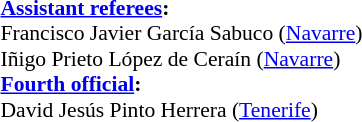<table width=50% style="font-size: 90%">
<tr>
<td><br><strong><a href='#'>Assistant referees</a>:</strong>
<br>Francisco Javier García Sabuco (<a href='#'>Navarre</a>)
<br>Iñigo Prieto López de Ceraín (<a href='#'>Navarre</a>)
<br><strong><a href='#'>Fourth official</a>:</strong>
<br>David Jesús Pinto Herrera (<a href='#'>Tenerife</a>)</td>
</tr>
</table>
